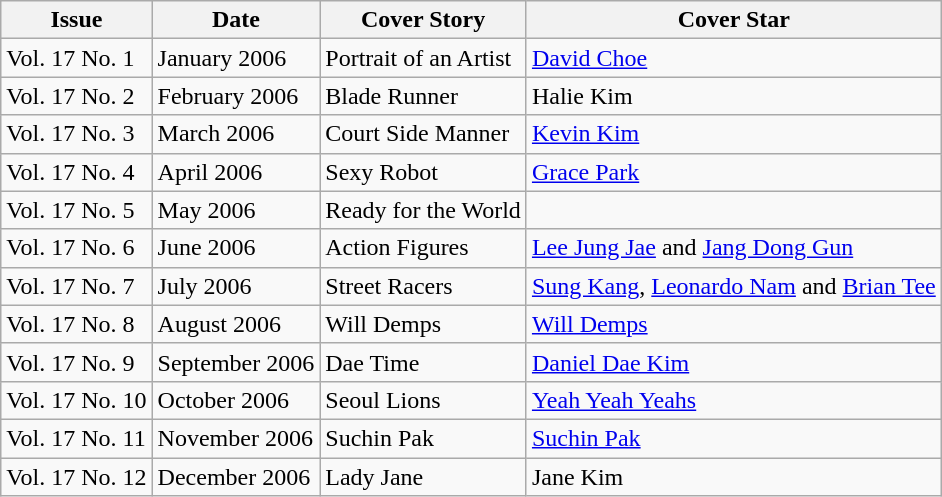<table class="wikitable">
<tr>
<th>Issue</th>
<th>Date</th>
<th>Cover Story</th>
<th>Cover Star</th>
</tr>
<tr>
<td>Vol. 17 No. 1</td>
<td>January 2006</td>
<td>Portrait of an Artist</td>
<td><a href='#'>David Choe</a></td>
</tr>
<tr>
<td>Vol. 17 No. 2</td>
<td>February 2006</td>
<td>Blade Runner</td>
<td>Halie Kim</td>
</tr>
<tr>
<td>Vol. 17 No. 3</td>
<td>March 2006</td>
<td>Court Side Manner</td>
<td><a href='#'>Kevin Kim</a></td>
</tr>
<tr>
<td>Vol. 17 No. 4</td>
<td>April 2006</td>
<td>Sexy Robot</td>
<td><a href='#'>Grace Park</a></td>
</tr>
<tr>
<td>Vol. 17 No. 5</td>
<td>May 2006</td>
<td>Ready for the World</td>
<td></td>
</tr>
<tr>
<td>Vol. 17 No. 6</td>
<td>June 2006</td>
<td>Action Figures</td>
<td><a href='#'>Lee Jung Jae</a> and <a href='#'>Jang Dong Gun</a></td>
</tr>
<tr>
<td>Vol. 17 No. 7</td>
<td>July 2006</td>
<td>Street Racers</td>
<td><a href='#'>Sung Kang</a>, <a href='#'>Leonardo Nam</a> and <a href='#'>Brian Tee</a></td>
</tr>
<tr>
<td>Vol. 17 No. 8</td>
<td>August 2006</td>
<td>Will Demps</td>
<td><a href='#'>Will Demps</a></td>
</tr>
<tr>
<td>Vol. 17 No. 9</td>
<td>September 2006</td>
<td>Dae Time</td>
<td><a href='#'>Daniel Dae Kim</a></td>
</tr>
<tr>
<td>Vol. 17 No. 10</td>
<td>October 2006</td>
<td>Seoul Lions</td>
<td><a href='#'>Yeah Yeah Yeahs</a></td>
</tr>
<tr>
<td>Vol. 17 No. 11</td>
<td>November 2006</td>
<td>Suchin Pak</td>
<td><a href='#'>Suchin Pak</a></td>
</tr>
<tr>
<td>Vol. 17 No. 12</td>
<td>December 2006</td>
<td>Lady Jane</td>
<td>Jane Kim</td>
</tr>
</table>
